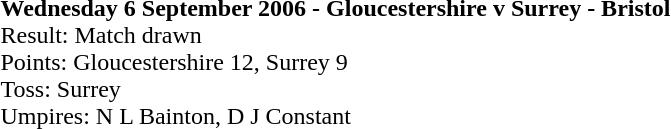<table>
<tr>
<td><strong>Wednesday 6 September 2006 - Gloucestershire 	v 	Surrey - Bristol</strong><br>Result: Match drawn<br>
Points: Gloucestershire 12, Surrey 9<br>Toss: Surrey<br>
Umpires: N L Bainton, D J Constant<br></td>
</tr>
</table>
